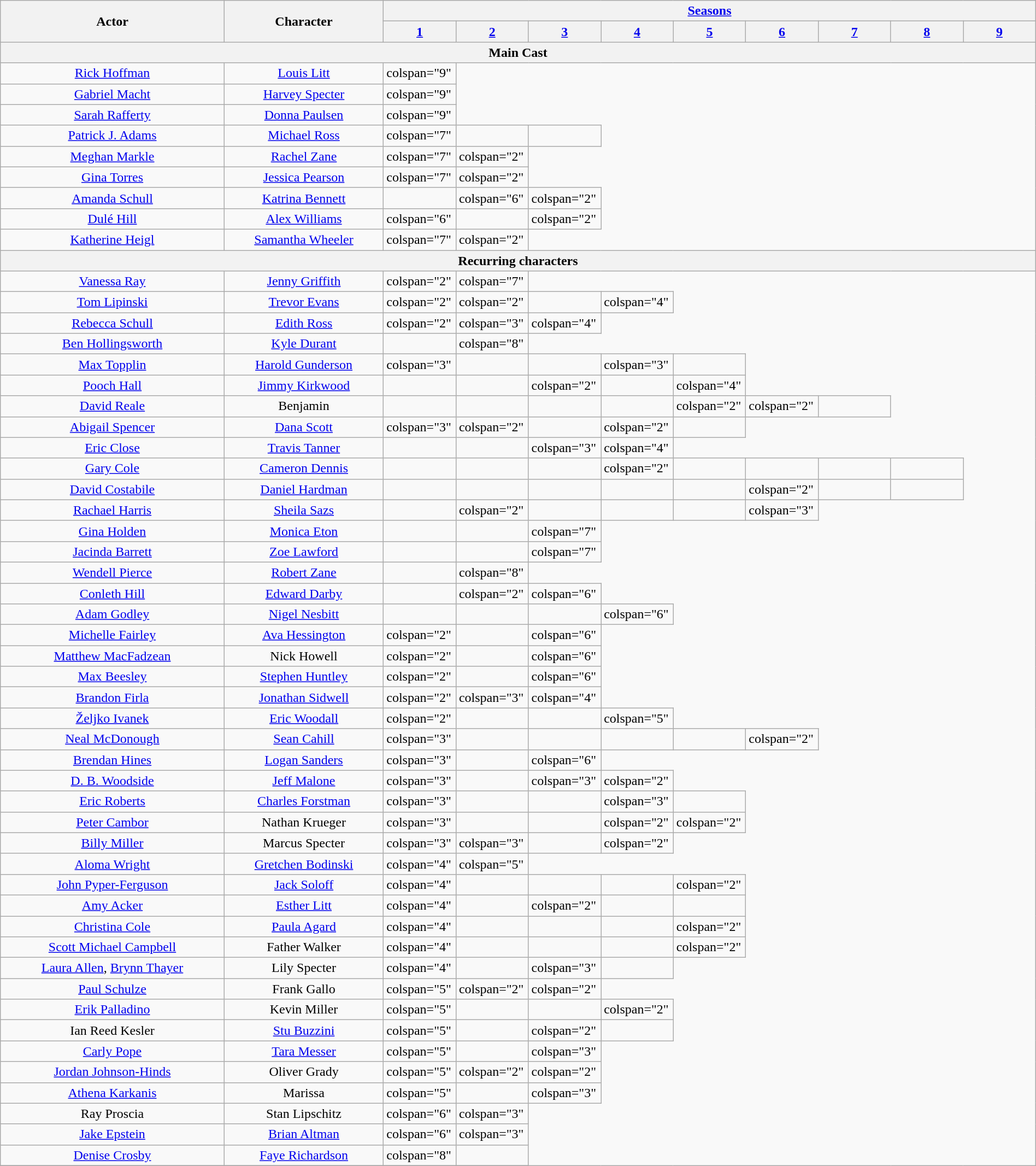<table class="wikitable" width="100%">
<tr>
<th rowspan="2">Actor</th>
<th rowspan="2">Character</th>
<th colspan="9"><a href='#'>Seasons</a></th>
</tr>
<tr>
<th style="width:7%;"><a href='#'>1</a></th>
<th style="width:7%;"><a href='#'>2</a></th>
<th style="width:7%;"><a href='#'>3</a></th>
<th style="width:7%;"><a href='#'>4</a></th>
<th style="width:7%;"><a href='#'>5</a></th>
<th style="width:7%;"><a href='#'>6</a></th>
<th style="width:7%;"><a href='#'>7</a></th>
<th style="width:7%;"><a href='#'>8</a></th>
<th style="width:7%;"><a href='#'>9</a></th>
</tr>
<tr>
<th colspan="11">Main Cast</th>
</tr>
<tr>
<td style="text-align:center;"><a href='#'>Rick Hoffman</a></td>
<td style="text-align:center;"><a href='#'>Louis Litt</a></td>
<td>colspan="9" </td>
</tr>
<tr>
<td style="text-align:center;"><a href='#'>Gabriel Macht</a></td>
<td style="text-align:center;"><a href='#'>Harvey Specter</a></td>
<td>colspan="9" </td>
</tr>
<tr>
<td style="text-align:center;"><a href='#'>Sarah Rafferty</a></td>
<td style="text-align:center;"><a href='#'>Donna Paulsen</a></td>
<td>colspan="9" </td>
</tr>
<tr>
<td style="text-align:center;"><a href='#'>Patrick J. Adams</a></td>
<td style="text-align:center;"><a href='#'>Michael Ross</a></td>
<td>colspan="7" </td>
<td></td>
<td></td>
</tr>
<tr>
<td style="text-align:center;"><a href='#'>Meghan Markle</a></td>
<td style="text-align:center;"><a href='#'>Rachel Zane</a></td>
<td>colspan="7" </td>
<td>colspan="2" </td>
</tr>
<tr>
<td style="text-align:center;"><a href='#'>Gina Torres</a></td>
<td style="text-align:center;"><a href='#'>Jessica Pearson</a></td>
<td>colspan="7" </td>
<td>colspan="2" </td>
</tr>
<tr>
<td style="text-align:center;"><a href='#'>Amanda Schull</a></td>
<td style="text-align:center;"><a href='#'>Katrina Bennett</a></td>
<td></td>
<td>colspan="6" </td>
<td>colspan="2" </td>
</tr>
<tr>
<td style="text-align:center;"><a href='#'>Dulé Hill</a></td>
<td style="text-align:center;"><a href='#'>Alex Williams</a></td>
<td>colspan="6" </td>
<td></td>
<td>colspan="2" </td>
</tr>
<tr>
<td style="text-align:center;"><a href='#'>Katherine Heigl</a></td>
<td style="text-align:center;"><a href='#'>Samantha Wheeler</a></td>
<td>colspan="7" </td>
<td>colspan="2" </td>
</tr>
<tr>
<th colspan="11"><strong>Recurring characters</strong></th>
</tr>
<tr>
<td style="text-align:center;"><a href='#'>Vanessa Ray</a></td>
<td style="text-align:center;"><a href='#'>Jenny Griffith</a></td>
<td>colspan="2" </td>
<td>colspan="7" </td>
</tr>
<tr>
<td style="text-align:center;"><a href='#'>Tom Lipinski</a></td>
<td style="text-align:center;"><a href='#'>Trevor Evans</a></td>
<td>colspan="2" </td>
<td>colspan="2" </td>
<td></td>
<td>colspan="4" </td>
</tr>
<tr>
<td style="text-align:center;"><a href='#'>Rebecca Schull</a></td>
<td style="text-align:center;"><a href='#'>Edith Ross</a></td>
<td>colspan="2" </td>
<td>colspan="3" </td>
<td>colspan="4" </td>
</tr>
<tr>
<td style="text-align:center;"><a href='#'>Ben Hollingsworth</a></td>
<td style="text-align:center;"><a href='#'>Kyle Durant</a></td>
<td></td>
<td>colspan="8" </td>
</tr>
<tr>
<td style="text-align:center;"><a href='#'>Max Topplin</a></td>
<td style="text-align:center;"><a href='#'>Harold Gunderson</a></td>
<td>colspan="3" </td>
<td></td>
<td></td>
<td>colspan="3" </td>
<td></td>
</tr>
<tr>
<td style="text-align:center;"><a href='#'>Pooch Hall</a></td>
<td style="text-align:center;"><a href='#'>Jimmy Kirkwood</a></td>
<td></td>
<td></td>
<td>colspan="2" </td>
<td></td>
<td>colspan="4" </td>
</tr>
<tr>
<td style="text-align:center;"><a href='#'>David Reale</a></td>
<td style="text-align:center;">Benjamin</td>
<td></td>
<td></td>
<td></td>
<td></td>
<td>colspan="2" </td>
<td>colspan="2" </td>
<td></td>
</tr>
<tr>
<td style="text-align:center;"><a href='#'>Abigail Spencer</a></td>
<td style="text-align:center;"><a href='#'>Dana Scott</a></td>
<td>colspan="3" </td>
<td>colspan="2" </td>
<td></td>
<td>colspan="2" </td>
<td></td>
</tr>
<tr>
<td style="text-align:center;"><a href='#'>Eric Close</a></td>
<td style="text-align:center;"><a href='#'>Travis Tanner</a></td>
<td></td>
<td></td>
<td>colspan="3" </td>
<td>colspan="4" </td>
</tr>
<tr>
<td style="text-align:center;"><a href='#'>Gary Cole</a></td>
<td style="text-align:center;"><a href='#'>Cameron Dennis</a></td>
<td></td>
<td></td>
<td></td>
<td>colspan="2" </td>
<td></td>
<td></td>
<td></td>
<td></td>
</tr>
<tr>
<td style="text-align:center;"><a href='#'>David Costabile</a></td>
<td style="text-align:center;"><a href='#'>Daniel Hardman</a></td>
<td></td>
<td></td>
<td></td>
<td></td>
<td></td>
<td>colspan="2" </td>
<td></td>
<td></td>
</tr>
<tr>
<td style="text-align:center;"><a href='#'>Rachael Harris</a></td>
<td style="text-align:center;"><a href='#'>Sheila Sazs</a></td>
<td></td>
<td>colspan="2" </td>
<td></td>
<td></td>
<td></td>
<td>colspan="3" </td>
</tr>
<tr>
<td style="text-align:center;"><a href='#'>Gina Holden</a></td>
<td style="text-align:center;"><a href='#'>Monica Eton</a></td>
<td></td>
<td></td>
<td>colspan="7" </td>
</tr>
<tr>
<td style="text-align:center;"><a href='#'>Jacinda Barrett</a></td>
<td style="text-align:center;"><a href='#'>Zoe Lawford</a></td>
<td></td>
<td></td>
<td>colspan="7" </td>
</tr>
<tr>
<td style="text-align:center;"><a href='#'>Wendell Pierce</a></td>
<td style="text-align:center;"><a href='#'>Robert Zane</a></td>
<td></td>
<td>colspan="8" </td>
</tr>
<tr>
<td style="text-align:center;"><a href='#'>Conleth Hill</a></td>
<td style="text-align:center;"><a href='#'>Edward Darby</a></td>
<td></td>
<td>colspan="2" </td>
<td>colspan="6" </td>
</tr>
<tr>
<td style="text-align:center;"><a href='#'>Adam Godley</a></td>
<td style="text-align:center;"><a href='#'>Nigel Nesbitt</a></td>
<td></td>
<td></td>
<td></td>
<td>colspan="6" </td>
</tr>
<tr>
<td style="text-align:center;"><a href='#'>Michelle Fairley</a></td>
<td style="text-align:center;"><a href='#'>Ava Hessington</a></td>
<td>colspan="2" </td>
<td></td>
<td>colspan="6" </td>
</tr>
<tr>
<td style="text-align:center;"><a href='#'>Matthew MacFadzean</a></td>
<td style="text-align:center;">Nick Howell</td>
<td>colspan="2" </td>
<td></td>
<td>colspan="6" </td>
</tr>
<tr>
<td style="text-align:center;"><a href='#'>Max Beesley</a></td>
<td style="text-align:center;"><a href='#'>Stephen Huntley</a></td>
<td>colspan="2" </td>
<td></td>
<td>colspan="6" </td>
</tr>
<tr>
<td style="text-align:center;"><a href='#'>Brandon Firla</a></td>
<td style="text-align:center;"><a href='#'>Jonathan Sidwell</a></td>
<td>colspan="2" </td>
<td>colspan="3" </td>
<td>colspan="4" </td>
</tr>
<tr>
<td style="text-align:center;"><a href='#'>Željko Ivanek</a></td>
<td style="text-align:center;"><a href='#'>Eric Woodall</a></td>
<td>colspan="2" </td>
<td></td>
<td></td>
<td>colspan="5" </td>
</tr>
<tr>
<td style="text-align:center;"><a href='#'>Neal McDonough</a></td>
<td style="text-align:center;"><a href='#'>Sean Cahill</a></td>
<td>colspan="3" </td>
<td></td>
<td></td>
<td></td>
<td></td>
<td>colspan="2" </td>
</tr>
<tr>
<td style="text-align:center;"><a href='#'>Brendan Hines</a></td>
<td style="text-align:center;"><a href='#'>Logan Sanders</a></td>
<td>colspan="3" </td>
<td></td>
<td>colspan="6" </td>
</tr>
<tr>
<td style="text-align:center;"><a href='#'>D. B. Woodside</a></td>
<td style="text-align:center;"><a href='#'>Jeff Malone</a></td>
<td>colspan="3" </td>
<td></td>
<td>colspan="3" </td>
<td>colspan="2" </td>
</tr>
<tr>
<td style="text-align:center;"><a href='#'>Eric Roberts</a></td>
<td style="text-align:center;"><a href='#'>Charles Forstman</a></td>
<td>colspan="3" </td>
<td></td>
<td></td>
<td>colspan="3" </td>
<td></td>
</tr>
<tr>
<td style="text-align:center;"><a href='#'>Peter Cambor</a></td>
<td style="text-align:center;">Nathan Krueger</td>
<td>colspan="3" </td>
<td></td>
<td></td>
<td>colspan="2" </td>
<td>colspan="2" </td>
</tr>
<tr>
<td style="text-align:center;"><a href='#'>Billy Miller</a></td>
<td style="text-align:center;">Marcus Specter</td>
<td>colspan="3" </td>
<td>colspan="3" </td>
<td></td>
<td>colspan="2" </td>
</tr>
<tr>
<td style="text-align:center;"><a href='#'>Aloma Wright</a></td>
<td style="text-align:center;"><a href='#'>Gretchen Bodinski</a></td>
<td>colspan="4" </td>
<td>colspan="5" </td>
</tr>
<tr>
<td style="text-align:center;"><a href='#'>John Pyper-Ferguson</a></td>
<td style="text-align:center;"><a href='#'>Jack Soloff</a></td>
<td>colspan="4" </td>
<td></td>
<td></td>
<td></td>
<td>colspan="2" </td>
</tr>
<tr>
<td style="text-align:center;"><a href='#'>Amy Acker</a></td>
<td style="text-align:center;"><a href='#'>Esther Litt</a></td>
<td>colspan="4" </td>
<td></td>
<td>colspan="2" </td>
<td></td>
<td></td>
</tr>
<tr>
<td style="text-align:center;"><a href='#'>Christina Cole</a></td>
<td style="text-align:center;"><a href='#'>Paula Agard</a></td>
<td>colspan="4" </td>
<td></td>
<td></td>
<td></td>
<td>colspan="2" </td>
</tr>
<tr>
<td style="text-align:center;"><a href='#'>Scott Michael Campbell</a></td>
<td style="text-align:center;">Father Walker</td>
<td>colspan="4" </td>
<td></td>
<td></td>
<td></td>
<td>colspan="2" </td>
</tr>
<tr>
<td style="text-align:center;"><a href='#'>Laura Allen</a>, <a href='#'>Brynn Thayer</a></td>
<td style="text-align:center;">Lily Specter</td>
<td>colspan="4" </td>
<td></td>
<td>colspan="3" </td>
<td></td>
</tr>
<tr>
<td style="text-align:center;"><a href='#'>Paul Schulze</a></td>
<td style="text-align:center;">Frank Gallo</td>
<td>colspan="5" </td>
<td>colspan="2" </td>
<td>colspan="2" </td>
</tr>
<tr>
<td style="text-align:center;"><a href='#'>Erik Palladino</a></td>
<td style="text-align:center;">Kevin Miller</td>
<td>colspan="5" </td>
<td></td>
<td></td>
<td>colspan="2" </td>
</tr>
<tr>
<td style="text-align:center;">Ian Reed Kesler</td>
<td style="text-align:center;"><a href='#'>Stu Buzzini</a></td>
<td>colspan="5" </td>
<td></td>
<td>colspan="2" </td>
<td></td>
</tr>
<tr>
<td style="text-align:center;"><a href='#'>Carly Pope</a></td>
<td style="text-align:center;"><a href='#'>Tara Messer</a></td>
<td>colspan="5" </td>
<td></td>
<td>colspan="3" </td>
</tr>
<tr>
<td style="text-align:center;"><a href='#'>Jordan Johnson-Hinds</a></td>
<td style="text-align:center;">Oliver Grady</td>
<td>colspan="5" </td>
<td>colspan="2" </td>
<td>colspan="2" </td>
</tr>
<tr>
<td style="text-align:center;"><a href='#'>Athena Karkanis</a></td>
<td style="text-align:center;">Marissa</td>
<td>colspan="5" </td>
<td></td>
<td>colspan="3" </td>
</tr>
<tr>
<td style="text-align:center;">Ray Proscia</td>
<td style="text-align:center;">Stan Lipschitz</td>
<td>colspan="6" </td>
<td>colspan="3" </td>
</tr>
<tr>
<td style="text-align:center;"><a href='#'>Jake Epstein</a></td>
<td style="text-align:center;"><a href='#'>Brian Altman</a></td>
<td>colspan="6" </td>
<td>colspan="3" </td>
</tr>
<tr>
<td style="text-align:center;"><a href='#'>Denise Crosby</a></td>
<td style="text-align:center;"><a href='#'>Faye Richardson</a></td>
<td>colspan="8" </td>
<td></td>
</tr>
<tr>
</tr>
</table>
